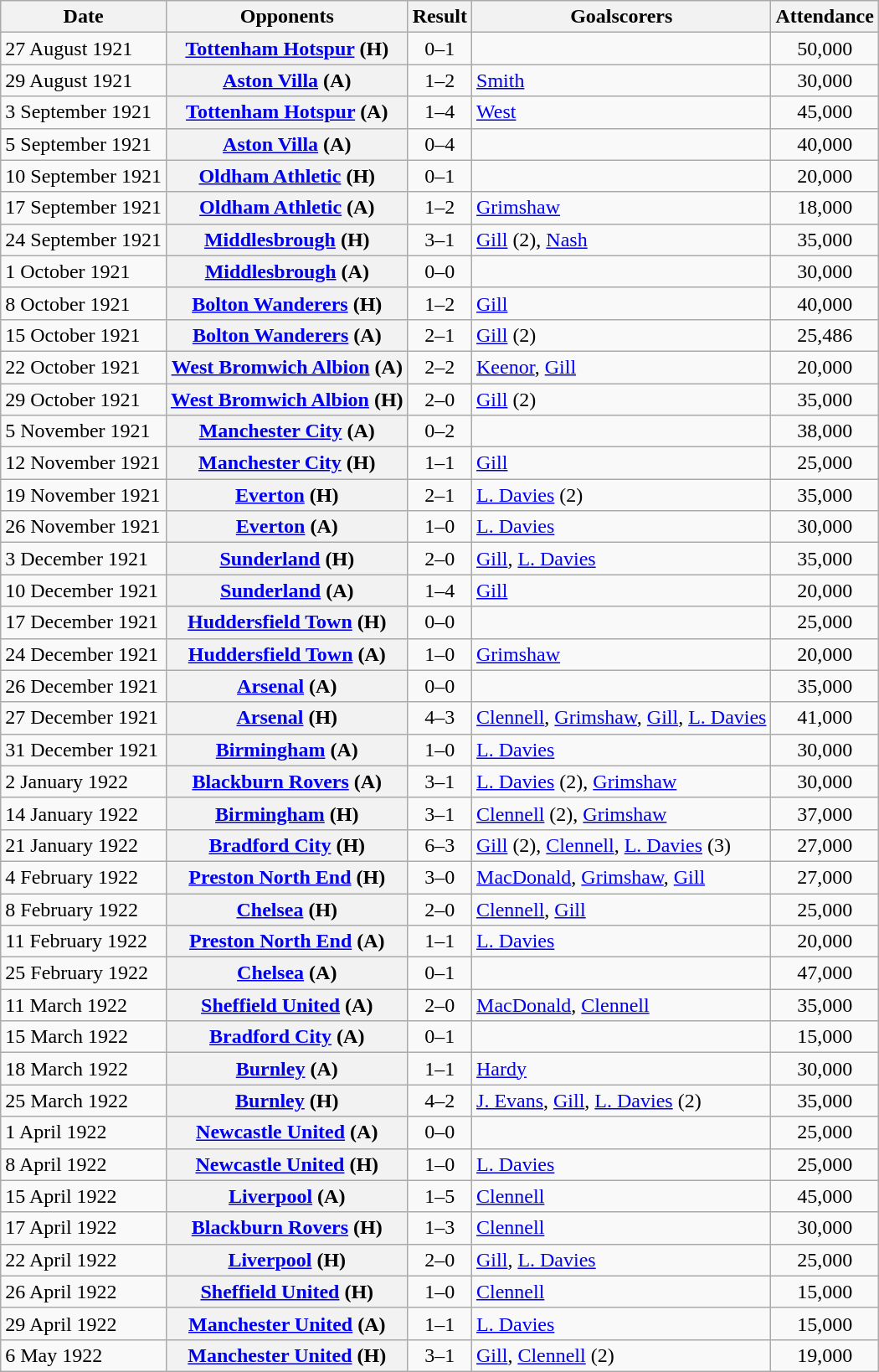<table class="wikitable plainrowheaders sortable">
<tr>
<th scope=col>Date</th>
<th scope=col>Opponents</th>
<th scope=col>Result</th>
<th scope=col class=unsortable>Goalscorers</th>
<th scope=col>Attendance</th>
</tr>
<tr>
<td>27 August 1921</td>
<th scope=row><a href='#'>Tottenham Hotspur</a> (H)</th>
<td align=center>0–1</td>
<td></td>
<td align=center>50,000</td>
</tr>
<tr>
<td>29 August 1921</td>
<th scope=row><a href='#'>Aston Villa</a> (A)</th>
<td align=center>1–2</td>
<td><a href='#'>Smith</a></td>
<td align=center>30,000</td>
</tr>
<tr>
<td>3 September 1921</td>
<th scope=row><a href='#'>Tottenham Hotspur</a> (A)</th>
<td align=center>1–4</td>
<td><a href='#'>West</a></td>
<td align=center>45,000</td>
</tr>
<tr>
<td>5 September 1921</td>
<th scope=row><a href='#'>Aston Villa</a> (A)</th>
<td align=center>0–4</td>
<td></td>
<td align=center>40,000</td>
</tr>
<tr>
<td>10 September 1921</td>
<th scope=row><a href='#'>Oldham Athletic</a> (H)</th>
<td align=center>0–1</td>
<td></td>
<td align=center>20,000</td>
</tr>
<tr>
<td>17 September 1921</td>
<th scope=row><a href='#'>Oldham Athletic</a> (A)</th>
<td align=center>1–2</td>
<td><a href='#'>Grimshaw</a></td>
<td align=center>18,000</td>
</tr>
<tr>
<td>24 September 1921</td>
<th scope=row><a href='#'>Middlesbrough</a> (H)</th>
<td align=center>3–1</td>
<td><a href='#'>Gill</a> (2), <a href='#'>Nash</a></td>
<td align=center>35,000</td>
</tr>
<tr>
<td>1 October 1921</td>
<th scope=row><a href='#'>Middlesbrough</a> (A)</th>
<td align=center>0–0</td>
<td></td>
<td align=center>30,000</td>
</tr>
<tr>
<td>8 October 1921</td>
<th scope=row><a href='#'>Bolton Wanderers</a> (H)</th>
<td align=center>1–2</td>
<td><a href='#'>Gill</a></td>
<td align=center>40,000</td>
</tr>
<tr>
<td>15 October 1921</td>
<th scope=row><a href='#'>Bolton Wanderers</a> (A)</th>
<td align=center>2–1</td>
<td><a href='#'>Gill</a> (2)</td>
<td align=center>25,486</td>
</tr>
<tr>
<td>22 October 1921</td>
<th scope=row><a href='#'>West Bromwich Albion</a> (A)</th>
<td align=center>2–2</td>
<td><a href='#'>Keenor</a>, <a href='#'>Gill</a></td>
<td align=center>20,000</td>
</tr>
<tr>
<td>29 October 1921</td>
<th scope=row><a href='#'>West Bromwich Albion</a> (H)</th>
<td align=center>2–0</td>
<td><a href='#'>Gill</a> (2)</td>
<td align=center>35,000</td>
</tr>
<tr>
<td>5 November 1921</td>
<th scope=row><a href='#'>Manchester City</a> (A)</th>
<td align=center>0–2</td>
<td></td>
<td align=center>38,000</td>
</tr>
<tr>
<td>12 November 1921</td>
<th scope=row><a href='#'>Manchester City</a> (H)</th>
<td align=center>1–1</td>
<td><a href='#'>Gill</a></td>
<td align=center>25,000</td>
</tr>
<tr>
<td>19 November 1921</td>
<th scope=row><a href='#'>Everton</a> (H)</th>
<td align=center>2–1</td>
<td><a href='#'>L. Davies</a> (2)</td>
<td align=center>35,000</td>
</tr>
<tr>
<td>26 November 1921</td>
<th scope=row><a href='#'>Everton</a> (A)</th>
<td align=center>1–0</td>
<td><a href='#'>L. Davies</a></td>
<td align=center>30,000</td>
</tr>
<tr>
<td>3 December 1921</td>
<th scope=row><a href='#'>Sunderland</a> (H)</th>
<td align=center>2–0</td>
<td><a href='#'>Gill</a>, <a href='#'>L. Davies</a></td>
<td align=center>35,000</td>
</tr>
<tr>
<td>10 December 1921</td>
<th scope=row><a href='#'>Sunderland</a> (A)</th>
<td align=center>1–4</td>
<td><a href='#'>Gill</a></td>
<td align=center>20,000</td>
</tr>
<tr>
<td>17 December 1921</td>
<th scope=row><a href='#'>Huddersfield Town</a> (H)</th>
<td align=center>0–0</td>
<td></td>
<td align=center>25,000</td>
</tr>
<tr>
<td>24 December 1921</td>
<th scope=row><a href='#'>Huddersfield Town</a> (A)</th>
<td align=center>1–0</td>
<td><a href='#'>Grimshaw</a></td>
<td align=center>20,000</td>
</tr>
<tr>
<td>26 December 1921</td>
<th scope=row><a href='#'>Arsenal</a> (A)</th>
<td align=center>0–0</td>
<td></td>
<td align=center>35,000</td>
</tr>
<tr>
<td>27 December 1921</td>
<th scope=row><a href='#'>Arsenal</a> (H)</th>
<td align=center>4–3</td>
<td><a href='#'>Clennell</a>, <a href='#'>Grimshaw</a>, <a href='#'>Gill</a>, <a href='#'>L. Davies</a></td>
<td align=center>41,000</td>
</tr>
<tr>
<td>31 December 1921</td>
<th scope=row><a href='#'>Birmingham</a> (A)</th>
<td align=center>1–0</td>
<td><a href='#'>L. Davies</a></td>
<td align=center>30,000</td>
</tr>
<tr>
<td>2 January 1922</td>
<th scope=row><a href='#'>Blackburn Rovers</a> (A)</th>
<td align=center>3–1</td>
<td><a href='#'>L. Davies</a> (2), <a href='#'>Grimshaw</a></td>
<td align=center>30,000</td>
</tr>
<tr>
<td>14 January 1922</td>
<th scope=row><a href='#'>Birmingham</a> (H)</th>
<td align=center>3–1</td>
<td><a href='#'>Clennell</a> (2), <a href='#'>Grimshaw</a></td>
<td align=center>37,000</td>
</tr>
<tr>
<td>21 January 1922</td>
<th scope=row><a href='#'>Bradford City</a> (H)</th>
<td align=center>6–3</td>
<td><a href='#'>Gill</a> (2), <a href='#'>Clennell</a>, <a href='#'>L. Davies</a> (3)</td>
<td align=center>27,000</td>
</tr>
<tr>
<td>4 February 1922</td>
<th scope=row><a href='#'>Preston North End</a> (H)</th>
<td align=center>3–0</td>
<td><a href='#'>MacDonald</a>, <a href='#'>Grimshaw</a>, <a href='#'>Gill</a></td>
<td align=center>27,000</td>
</tr>
<tr>
<td>8 February 1922</td>
<th scope=row><a href='#'>Chelsea</a> (H)</th>
<td align=center>2–0</td>
<td><a href='#'>Clennell</a>, <a href='#'>Gill</a></td>
<td align=center>25,000</td>
</tr>
<tr>
<td>11 February 1922</td>
<th scope=row><a href='#'>Preston North End</a> (A)</th>
<td align=center>1–1</td>
<td><a href='#'>L. Davies</a></td>
<td align=center>20,000</td>
</tr>
<tr>
<td>25 February 1922</td>
<th scope=row><a href='#'>Chelsea</a> (A)</th>
<td align=center>0–1</td>
<td></td>
<td align=center>47,000</td>
</tr>
<tr>
<td>11 March 1922</td>
<th scope=row><a href='#'>Sheffield United</a> (A)</th>
<td align=center>2–0</td>
<td><a href='#'>MacDonald</a>, <a href='#'>Clennell</a></td>
<td align=center>35,000</td>
</tr>
<tr>
<td>15 March 1922</td>
<th scope=row><a href='#'>Bradford City</a> (A)</th>
<td align=center>0–1</td>
<td></td>
<td align=center>15,000</td>
</tr>
<tr>
<td>18 March 1922</td>
<th scope=row><a href='#'>Burnley</a> (A)</th>
<td align=center>1–1</td>
<td><a href='#'>Hardy</a></td>
<td align=center>30,000</td>
</tr>
<tr>
<td>25 March 1922</td>
<th scope=row><a href='#'>Burnley</a> (H)</th>
<td align=center>4–2</td>
<td><a href='#'>J. Evans</a>, <a href='#'>Gill</a>, <a href='#'>L. Davies</a> (2)</td>
<td align=center>35,000</td>
</tr>
<tr>
<td>1 April 1922</td>
<th scope=row><a href='#'>Newcastle United</a> (A)</th>
<td align=center>0–0</td>
<td></td>
<td align=center>25,000</td>
</tr>
<tr>
<td>8 April 1922</td>
<th scope=row><a href='#'>Newcastle United</a> (H)</th>
<td align=center>1–0</td>
<td><a href='#'>L. Davies</a></td>
<td align=center>25,000</td>
</tr>
<tr>
<td>15 April 1922</td>
<th scope=row><a href='#'>Liverpool</a> (A)</th>
<td align=center>1–5</td>
<td><a href='#'>Clennell</a></td>
<td align=center>45,000</td>
</tr>
<tr>
<td>17 April 1922</td>
<th scope=row><a href='#'>Blackburn Rovers</a> (H)</th>
<td align=center>1–3</td>
<td><a href='#'>Clennell</a></td>
<td align=center>30,000</td>
</tr>
<tr>
<td>22 April 1922</td>
<th scope=row><a href='#'>Liverpool</a> (H)</th>
<td align=center>2–0</td>
<td><a href='#'>Gill</a>, <a href='#'>L. Davies</a></td>
<td align=center>25,000</td>
</tr>
<tr>
<td>26 April 1922</td>
<th scope=row><a href='#'>Sheffield United</a> (H)</th>
<td align=center>1–0</td>
<td><a href='#'>Clennell</a></td>
<td align=center>15,000</td>
</tr>
<tr>
<td>29 April 1922</td>
<th scope=row><a href='#'>Manchester United</a> (A)</th>
<td align=center>1–1</td>
<td><a href='#'>L. Davies</a></td>
<td align=center>15,000</td>
</tr>
<tr>
<td>6 May 1922</td>
<th scope=row><a href='#'>Manchester United</a> (H)</th>
<td align=center>3–1</td>
<td><a href='#'>Gill</a>, <a href='#'>Clennell</a> (2)</td>
<td align=center>19,000</td>
</tr>
</table>
